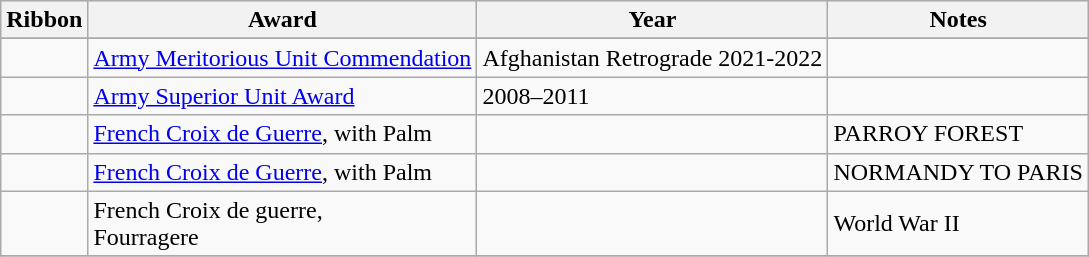<table class="wikitable">
<tr style="background:#efefef;">
<th>Ribbon</th>
<th>Award</th>
<th>Year</th>
<th>Notes</th>
</tr>
<tr>
</tr>
<tr>
<td></td>
<td><a href='#'>Army Meritorious Unit Commendation</a></td>
<td>Afghanistan Retrograde 2021-2022</td>
<td></td>
</tr>
<tr>
<td></td>
<td><a href='#'>Army Superior Unit Award</a></td>
<td>2008–2011</td>
<td></td>
</tr>
<tr>
<td></td>
<td><a href='#'>French Croix de Guerre</a>, with Palm</td>
<td></td>
<td>PARROY FOREST</td>
</tr>
<tr>
<td></td>
<td><a href='#'>French Croix de Guerre</a>, with Palm</td>
<td></td>
<td>NORMANDY TO PARIS</td>
</tr>
<tr>
<td></td>
<td>French Croix de guerre, <br> Fourragere</td>
<td></td>
<td>World War II</td>
</tr>
<tr>
</tr>
</table>
